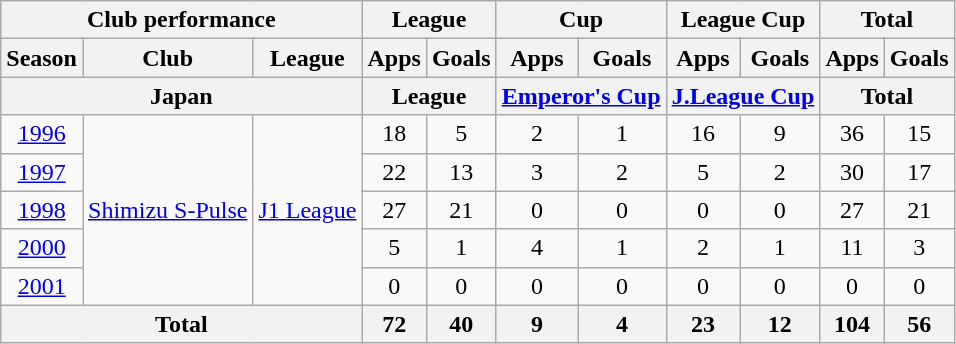<table class="wikitable" style="text-align:center;">
<tr>
<th colspan=3>Club performance</th>
<th colspan=2>League</th>
<th colspan=2>Cup</th>
<th colspan=2>League Cup</th>
<th colspan=2>Total</th>
</tr>
<tr>
<th>Season</th>
<th>Club</th>
<th>League</th>
<th>Apps</th>
<th>Goals</th>
<th>Apps</th>
<th>Goals</th>
<th>Apps</th>
<th>Goals</th>
<th>Apps</th>
<th>Goals</th>
</tr>
<tr>
<th colspan=3>Japan</th>
<th colspan=2>League</th>
<th colspan=2><a href='#'>Emperor's Cup</a></th>
<th colspan=2><a href='#'>J.League Cup</a></th>
<th colspan=2>Total</th>
</tr>
<tr>
<td><a href='#'>1996</a></td>
<td rowspan="5"><a href='#'>Shimizu S-Pulse</a></td>
<td rowspan="5"><a href='#'>J1 League</a></td>
<td>18</td>
<td>5</td>
<td>2</td>
<td>1</td>
<td>16</td>
<td>9</td>
<td>36</td>
<td>15</td>
</tr>
<tr>
<td><a href='#'>1997</a></td>
<td>22</td>
<td>13</td>
<td>3</td>
<td>2</td>
<td>5</td>
<td>2</td>
<td>30</td>
<td>17</td>
</tr>
<tr>
<td><a href='#'>1998</a></td>
<td>27</td>
<td>21</td>
<td>0</td>
<td>0</td>
<td>0</td>
<td>0</td>
<td>27</td>
<td>21</td>
</tr>
<tr>
<td><a href='#'>2000</a></td>
<td>5</td>
<td>1</td>
<td>4</td>
<td>1</td>
<td>2</td>
<td>1</td>
<td>11</td>
<td>3</td>
</tr>
<tr>
<td><a href='#'>2001</a></td>
<td>0</td>
<td>0</td>
<td>0</td>
<td>0</td>
<td>0</td>
<td>0</td>
<td>0</td>
<td>0</td>
</tr>
<tr>
<th colspan=3>Total</th>
<th>72</th>
<th>40</th>
<th>9</th>
<th>4</th>
<th>23</th>
<th>12</th>
<th>104</th>
<th>56</th>
</tr>
</table>
